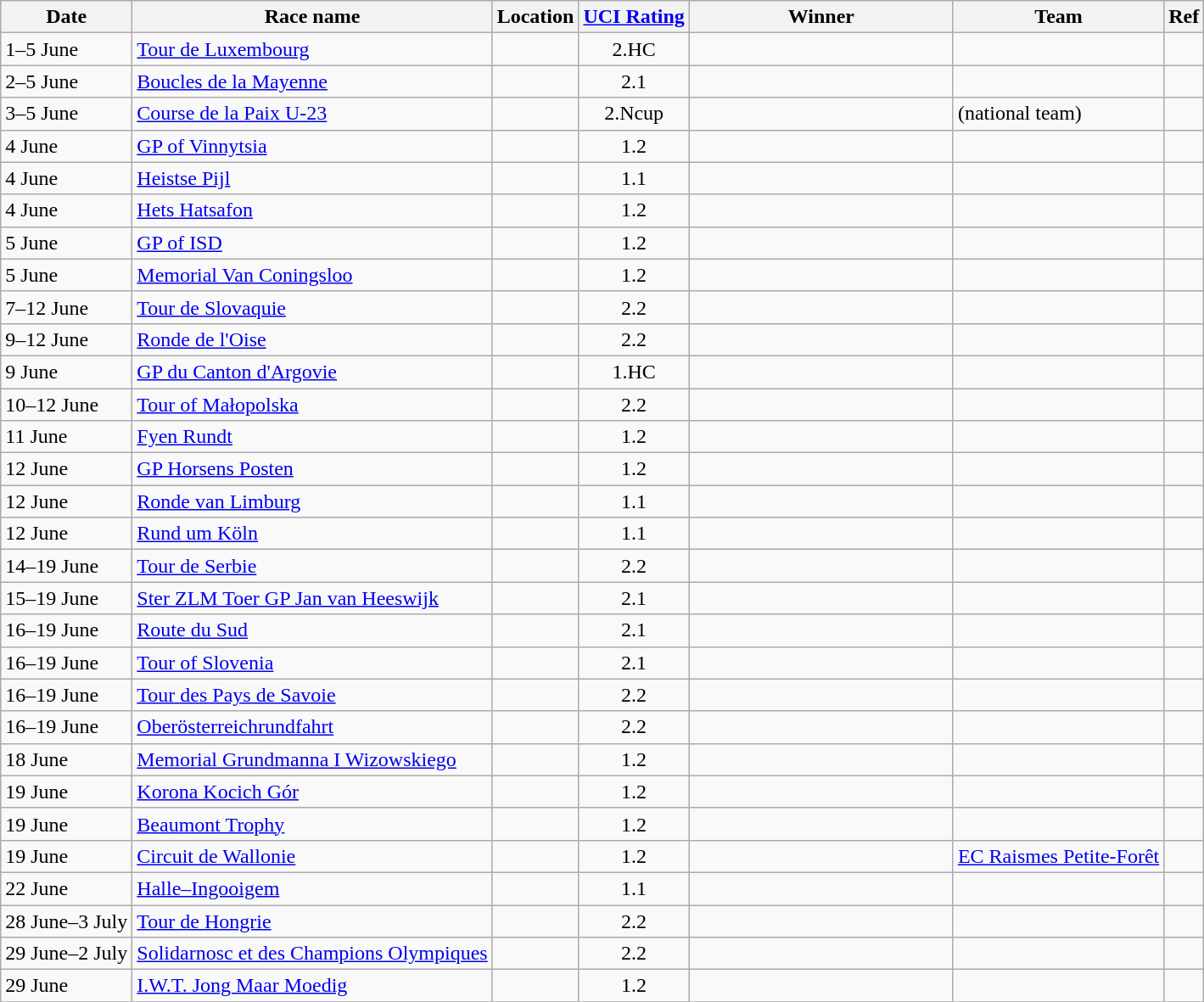<table class="wikitable sortable">
<tr>
<th>Date</th>
<th>Race name</th>
<th>Location</th>
<th><a href='#'>UCI Rating</a></th>
<th width=200px>Winner</th>
<th>Team</th>
<th>Ref</th>
</tr>
<tr>
<td>1–5 June</td>
<td><a href='#'>Tour de Luxembourg</a></td>
<td></td>
<td align=center>2.HC</td>
<td></td>
<td></td>
<td align=center></td>
</tr>
<tr>
<td>2–5 June</td>
<td><a href='#'>Boucles de la Mayenne</a></td>
<td></td>
<td align=center>2.1</td>
<td></td>
<td></td>
<td align=center></td>
</tr>
<tr>
<td>3–5 June</td>
<td><a href='#'>Course de la Paix U-23</a></td>
<td></td>
<td align=center>2.Ncup</td>
<td></td>
<td> (national team)</td>
<td align=center></td>
</tr>
<tr>
<td>4 June</td>
<td><a href='#'>GP of Vinnytsia</a></td>
<td></td>
<td align=center>1.2</td>
<td></td>
<td></td>
<td align=center></td>
</tr>
<tr>
<td>4 June</td>
<td><a href='#'>Heistse Pijl</a></td>
<td></td>
<td align=center>1.1</td>
<td></td>
<td></td>
<td align=center></td>
</tr>
<tr>
<td>4 June</td>
<td><a href='#'>Hets Hatsafon</a></td>
<td></td>
<td align=center>1.2</td>
<td></td>
<td></td>
<td align=center></td>
</tr>
<tr>
<td>5 June</td>
<td><a href='#'>GP of ISD</a></td>
<td></td>
<td align=center>1.2</td>
<td></td>
<td></td>
<td align=center></td>
</tr>
<tr>
<td>5 June</td>
<td><a href='#'>Memorial Van Coningsloo</a></td>
<td></td>
<td align=center>1.2</td>
<td></td>
<td></td>
<td align=center></td>
</tr>
<tr>
<td>7–12 June</td>
<td><a href='#'>Tour de Slovaquie</a></td>
<td></td>
<td align=center>2.2</td>
<td></td>
<td></td>
<td align=center></td>
</tr>
<tr>
<td>9–12 June</td>
<td><a href='#'>Ronde de l'Oise</a></td>
<td></td>
<td align=center>2.2</td>
<td></td>
<td></td>
<td align=center></td>
</tr>
<tr>
<td>9 June</td>
<td><a href='#'>GP du Canton d'Argovie</a></td>
<td></td>
<td align=center>1.HC</td>
<td></td>
<td></td>
<td align=center></td>
</tr>
<tr>
<td>10–12 June</td>
<td><a href='#'>Tour of Małopolska</a></td>
<td></td>
<td align=center>2.2</td>
<td></td>
<td></td>
<td align=center></td>
</tr>
<tr>
<td>11 June</td>
<td><a href='#'>Fyen Rundt</a></td>
<td></td>
<td align=center>1.2</td>
<td></td>
<td></td>
<td align=center></td>
</tr>
<tr>
<td>12 June</td>
<td><a href='#'>GP Horsens Posten</a></td>
<td></td>
<td align=center>1.2</td>
<td></td>
<td></td>
<td align=center></td>
</tr>
<tr>
<td>12 June</td>
<td><a href='#'>Ronde van Limburg</a></td>
<td></td>
<td align=center>1.1</td>
<td></td>
<td></td>
<td align=center></td>
</tr>
<tr>
<td>12 June</td>
<td><a href='#'>Rund um Köln</a></td>
<td></td>
<td align=center>1.1</td>
<td></td>
<td></td>
<td align=center></td>
</tr>
<tr>
<td>14–19 June</td>
<td><a href='#'>Tour de Serbie</a></td>
<td></td>
<td align=center>2.2</td>
<td></td>
<td></td>
<td align=center></td>
</tr>
<tr>
<td>15–19 June</td>
<td><a href='#'>Ster ZLM Toer GP Jan van Heeswijk</a></td>
<td></td>
<td align=center>2.1</td>
<td></td>
<td></td>
<td align=center></td>
</tr>
<tr>
<td>16–19 June</td>
<td><a href='#'>Route du Sud</a></td>
<td></td>
<td align=center>2.1</td>
<td></td>
<td></td>
<td align=center></td>
</tr>
<tr>
<td>16–19 June</td>
<td><a href='#'>Tour of Slovenia</a></td>
<td></td>
<td align=center>2.1</td>
<td></td>
<td></td>
<td align=center></td>
</tr>
<tr>
<td>16–19 June</td>
<td><a href='#'>Tour des Pays de Savoie</a></td>
<td></td>
<td align=center>2.2</td>
<td></td>
<td></td>
<td align=center></td>
</tr>
<tr>
<td>16–19 June</td>
<td><a href='#'>Oberösterreichrundfahrt</a></td>
<td></td>
<td align=center>2.2</td>
<td></td>
<td></td>
<td align=center></td>
</tr>
<tr>
<td>18 June</td>
<td><a href='#'>Memorial Grundmanna I Wizowskiego</a></td>
<td></td>
<td align=center>1.2</td>
<td></td>
<td></td>
<td align=center></td>
</tr>
<tr>
<td>19 June</td>
<td><a href='#'>Korona Kocich Gór</a></td>
<td></td>
<td align=center>1.2</td>
<td></td>
<td></td>
<td align=center></td>
</tr>
<tr>
<td>19 June</td>
<td><a href='#'>Beaumont Trophy</a></td>
<td></td>
<td align=center>1.2</td>
<td></td>
<td></td>
<td align=center></td>
</tr>
<tr>
<td>19 June</td>
<td><a href='#'>Circuit de Wallonie</a></td>
<td></td>
<td align=center>1.2</td>
<td></td>
<td><a href='#'>EC Raismes Petite-Forêt</a></td>
<td align=center></td>
</tr>
<tr>
<td>22 June</td>
<td><a href='#'>Halle–Ingooigem</a></td>
<td></td>
<td align=center>1.1</td>
<td></td>
<td></td>
<td align=center></td>
</tr>
<tr>
<td>28 June–3 July</td>
<td><a href='#'>Tour de Hongrie</a></td>
<td></td>
<td align=center>2.2</td>
<td></td>
<td></td>
<td align=center></td>
</tr>
<tr>
<td>29 June–2 July</td>
<td><a href='#'>Solidarnosc et des Champions Olympiques</a></td>
<td></td>
<td align=center>2.2</td>
<td></td>
<td></td>
<td align=center></td>
</tr>
<tr>
<td>29 June</td>
<td><a href='#'>I.W.T. Jong Maar Moedig</a></td>
<td></td>
<td align=center>1.2</td>
<td></td>
<td></td>
<td align=center></td>
</tr>
<tr>
</tr>
</table>
